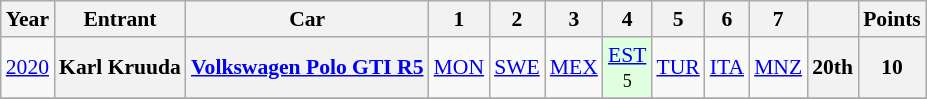<table class="wikitable" style="text-align:center; font-size:90%">
<tr>
<th>Year</th>
<th>Entrant</th>
<th>Car</th>
<th>1</th>
<th>2</th>
<th>3</th>
<th>4</th>
<th>5</th>
<th>6</th>
<th>7</th>
<th></th>
<th>Points</th>
</tr>
<tr>
<td><a href='#'>2020</a></td>
<th>Karl Kruuda</th>
<th><a href='#'>Volkswagen Polo GTI R5</a></th>
<td><a href='#'>MON</a></td>
<td><a href='#'>SWE</a></td>
<td><a href='#'>MEX</a></td>
<td style="background:#DFFFDF;"><a href='#'>EST</a><br><small>5</small></td>
<td><a href='#'>TUR</a></td>
<td><a href='#'>ITA</a></td>
<td><a href='#'>MNZ</a></td>
<th>20th</th>
<th>10</th>
</tr>
<tr>
</tr>
</table>
